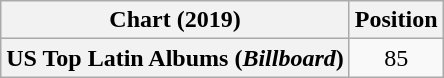<table class="wikitable plainrowheaders" style="text-align:center">
<tr>
<th scope="col">Chart (2019)</th>
<th scope="col">Position</th>
</tr>
<tr>
<th scope="row">US Top Latin Albums (<em>Billboard</em>)</th>
<td>85</td>
</tr>
</table>
